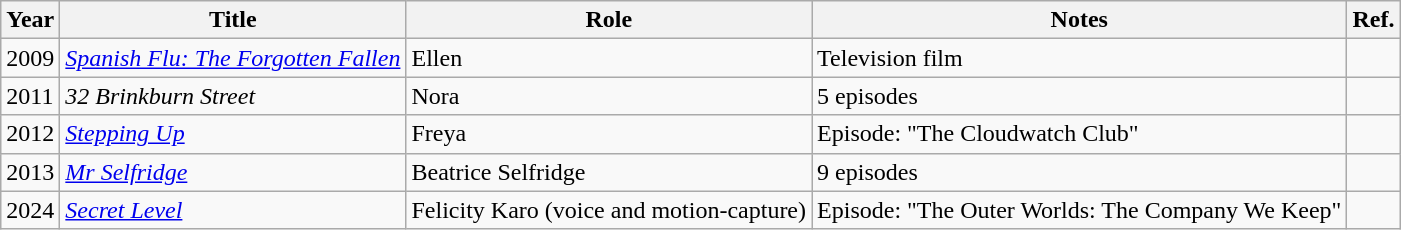<table class="wikitable sortable">
<tr>
<th>Year</th>
<th>Title</th>
<th>Role</th>
<th class="unsortable">Notes</th>
<th>Ref.</th>
</tr>
<tr>
<td>2009</td>
<td><em><a href='#'>Spanish Flu: The Forgotten Fallen</a></em></td>
<td>Ellen</td>
<td>Television film</td>
<td></td>
</tr>
<tr>
<td>2011</td>
<td><em>32 Brinkburn Street</em></td>
<td>Nora</td>
<td>5 episodes</td>
<td></td>
</tr>
<tr>
<td>2012</td>
<td><em><a href='#'>Stepping Up</a></em></td>
<td>Freya</td>
<td>Episode: "The Cloudwatch Club"</td>
<td></td>
</tr>
<tr>
<td>2013</td>
<td><em><a href='#'>Mr Selfridge</a></em></td>
<td>Beatrice Selfridge</td>
<td>9 episodes</td>
<td></td>
</tr>
<tr>
<td>2024</td>
<td><em><a href='#'>Secret Level</a></em></td>
<td>Felicity Karo (voice and motion-capture)</td>
<td>Episode: "The Outer Worlds: The Company We Keep"</td>
<td></td>
</tr>
</table>
